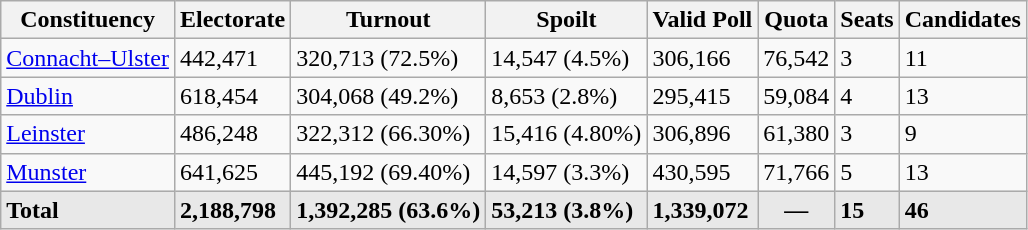<table class="wikitable">
<tr>
<th>Constituency</th>
<th>Electorate</th>
<th>Turnout</th>
<th>Spoilt</th>
<th>Valid Poll</th>
<th>Quota</th>
<th>Seats</th>
<th>Candidates</th>
</tr>
<tr>
<td><a href='#'>Connacht–Ulster</a></td>
<td>442,471</td>
<td>320,713 (72.5%)</td>
<td>14,547 (4.5%)</td>
<td>306,166</td>
<td>76,542</td>
<td>3</td>
<td>11</td>
</tr>
<tr>
<td><a href='#'>Dublin</a></td>
<td>618,454</td>
<td>304,068 (49.2%)</td>
<td>8,653 (2.8%)</td>
<td>295,415</td>
<td>59,084</td>
<td>4</td>
<td>13</td>
</tr>
<tr>
<td><a href='#'>Leinster</a></td>
<td>486,248</td>
<td>322,312 (66.30%)</td>
<td>15,416 (4.80%)</td>
<td>306,896</td>
<td>61,380</td>
<td>3</td>
<td>9</td>
</tr>
<tr>
<td><a href='#'>Munster</a></td>
<td>641,625</td>
<td>445,192 (69.40%)</td>
<td>14,597 (3.3%)</td>
<td>430,595</td>
<td>71,766</td>
<td>5</td>
<td>13</td>
</tr>
<tr style="font-weight:bold; background:rgb(232,232,232);">
<td>Total</td>
<td>2,188,798</td>
<td>1,392,285 (63.6%)</td>
<td>53,213 (3.8%)</td>
<td>1,339,072</td>
<td align=center>—</td>
<td>15</td>
<td>46</td>
</tr>
</table>
